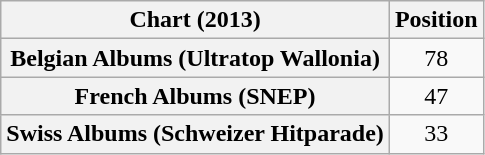<table class="wikitable sortable plainrowheaders" style="text-align:center">
<tr>
<th scope="col">Chart (2013)</th>
<th scope="col">Position</th>
</tr>
<tr>
<th scope="row">Belgian Albums (Ultratop Wallonia)</th>
<td>78</td>
</tr>
<tr>
<th scope="row">French Albums (SNEP)</th>
<td>47</td>
</tr>
<tr>
<th scope="row">Swiss Albums (Schweizer Hitparade)</th>
<td>33</td>
</tr>
</table>
